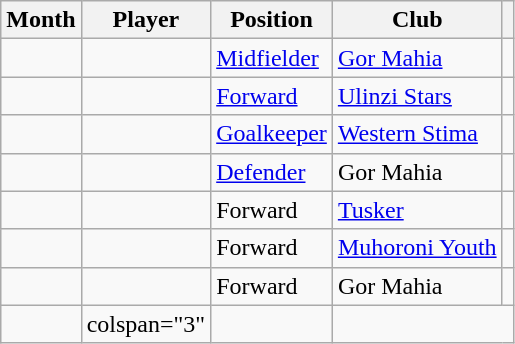<table class="wikitable sortable">
<tr>
<th>Month</th>
<th>Player</th>
<th>Position</th>
<th>Club</th>
<th class="unsortable"></th>
</tr>
<tr>
<td></td>
<td> </td>
<td><a href='#'>Midfielder</a></td>
<td><a href='#'>Gor Mahia</a></td>
<td></td>
</tr>
<tr>
<td></td>
<td> </td>
<td><a href='#'>Forward</a></td>
<td><a href='#'>Ulinzi Stars</a></td>
<td></td>
</tr>
<tr>
<td></td>
<td> </td>
<td><a href='#'>Goalkeeper</a></td>
<td><a href='#'>Western Stima</a></td>
<td></td>
</tr>
<tr>
<td></td>
<td> </td>
<td><a href='#'>Defender</a></td>
<td>Gor Mahia</td>
<td></td>
</tr>
<tr>
<td></td>
<td> </td>
<td>Forward</td>
<td><a href='#'>Tusker</a></td>
<td></td>
</tr>
<tr>
<td></td>
<td> </td>
<td>Forward</td>
<td><a href='#'>Muhoroni Youth</a></td>
<td></td>
</tr>
<tr>
<td></td>
<td> </td>
<td>Forward</td>
<td>Gor Mahia</td>
<td></td>
</tr>
<tr>
<td></td>
<td>colspan="3" </td>
<td></td>
</tr>
</table>
